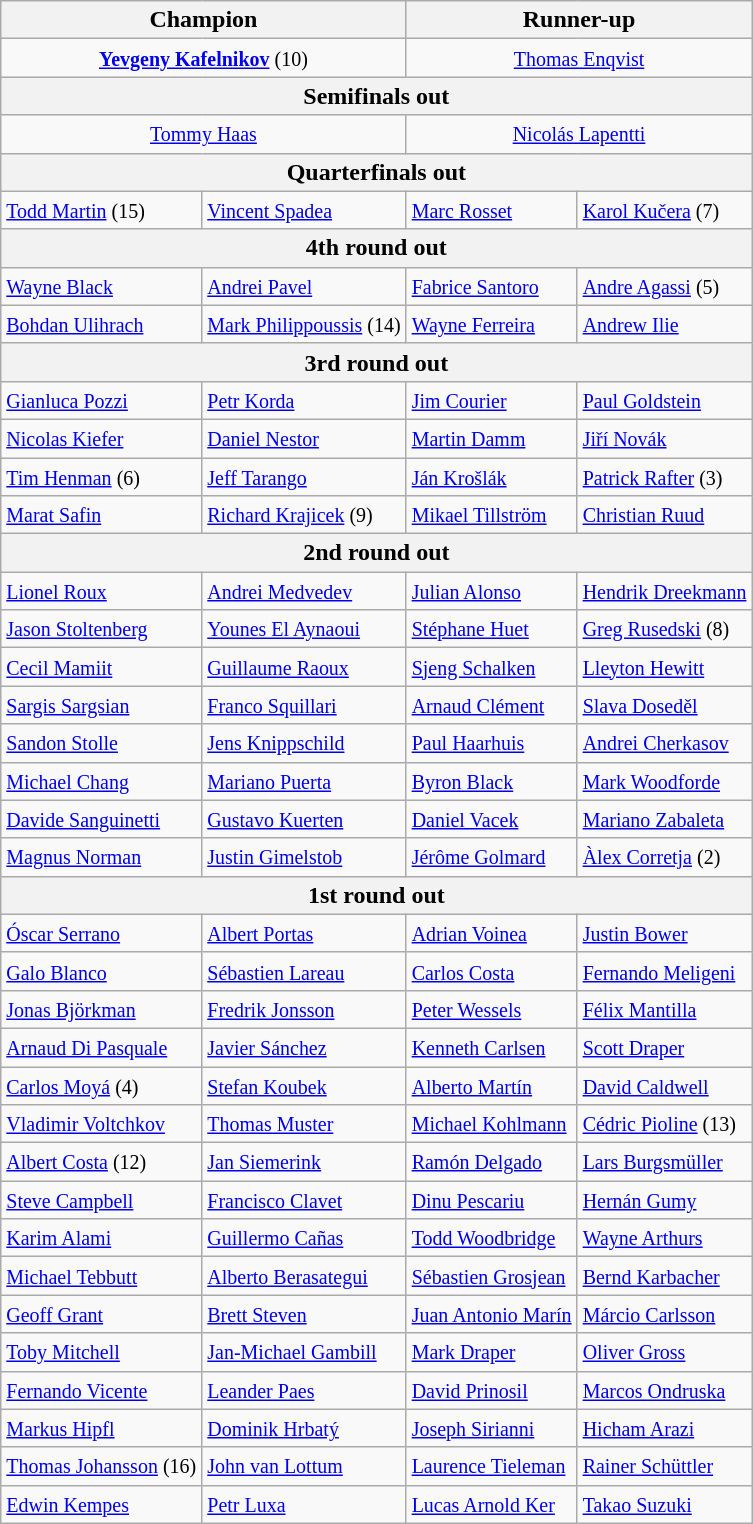<table class="wikitable collapsible collapsed">
<tr>
<th colspan="2"><strong>Champion</strong></th>
<th colspan="2">Runner-up</th>
</tr>
<tr>
<td style="text-align:center;" colspan="2"><small> <strong><a href='#'>Yevgeny Kafelnikov</a></strong> (10)</small></td>
<td style="text-align:center;" colspan="2"><small> <a href='#'>Thomas Enqvist</a> </small></td>
</tr>
<tr>
<th colspan="4">Semifinals out</th>
</tr>
<tr>
<td style="text-align:center;" colspan="2"><small> <a href='#'>Tommy Haas</a> </small></td>
<td style="text-align:center;" colspan="2"><small> <a href='#'>Nicolás Lapentti</a> </small></td>
</tr>
<tr>
<th colspan="4">Quarterfinals out</th>
</tr>
<tr>
<td><small> <a href='#'>Todd Martin</a> (15)</small></td>
<td><small> <a href='#'>Vincent Spadea</a> </small></td>
<td><small> <a href='#'>Marc Rosset</a> </small></td>
<td><small> <a href='#'>Karol Kučera</a> (7)</small></td>
</tr>
<tr>
<th colspan="4">4th round out</th>
</tr>
<tr>
<td><small> <a href='#'>Wayne Black</a> </small></td>
<td><small> <a href='#'>Andrei Pavel</a> </small></td>
<td><small> <a href='#'>Fabrice Santoro</a> </small></td>
<td><small> <a href='#'>Andre Agassi</a> (5)</small></td>
</tr>
<tr>
<td><small> <a href='#'>Bohdan Ulihrach</a> </small></td>
<td><small> <a href='#'>Mark Philippoussis</a> (14)</small></td>
<td><small> <a href='#'>Wayne Ferreira</a> </small></td>
<td><small> <a href='#'>Andrew Ilie</a> </small></td>
</tr>
<tr>
<th colspan="4">3rd round out</th>
</tr>
<tr>
<td><small> <a href='#'>Gianluca Pozzi</a> </small></td>
<td><small> <a href='#'>Petr Korda</a> </small></td>
<td><small> <a href='#'>Jim Courier</a> </small></td>
<td><small> <a href='#'>Paul Goldstein</a> </small></td>
</tr>
<tr>
<td><small> <a href='#'>Nicolas Kiefer</a> </small></td>
<td><small> <a href='#'>Daniel Nestor</a> </small></td>
<td><small> <a href='#'>Martin Damm</a> </small></td>
<td><small> <a href='#'>Jiří Novák</a></small></td>
</tr>
<tr>
<td><small> <a href='#'>Tim Henman</a> (6)</small></td>
<td><small> <a href='#'>Jeff Tarango</a> </small></td>
<td><small> <a href='#'>Ján Krošlák</a> </small></td>
<td><small> <a href='#'>Patrick Rafter</a> (3)</small></td>
</tr>
<tr>
<td><small> <a href='#'>Marat Safin</a> </small></td>
<td><small> <a href='#'>Richard Krajicek</a> (9)</small></td>
<td><small> <a href='#'>Mikael Tillström</a> </small></td>
<td><small> <a href='#'>Christian Ruud</a> </small></td>
</tr>
<tr>
<th colspan="4">2nd round out</th>
</tr>
<tr>
<td><small> <a href='#'>Lionel Roux</a> </small></td>
<td><small> <a href='#'>Andrei Medvedev</a> </small></td>
<td><small> <a href='#'>Julian Alonso</a> </small></td>
<td><small> <a href='#'>Hendrik Dreekmann</a> </small></td>
</tr>
<tr>
<td><small> <a href='#'>Jason Stoltenberg</a> </small></td>
<td><small> <a href='#'>Younes El Aynaoui</a> </small></td>
<td><small> <a href='#'>Stéphane Huet</a> </small></td>
<td><small> <a href='#'>Greg Rusedski</a> (8)</small></td>
</tr>
<tr>
<td><small> <a href='#'>Cecil Mamiit</a> </small></td>
<td><small> <a href='#'>Guillaume Raoux</a> </small></td>
<td><small> <a href='#'>Sjeng Schalken</a> </small></td>
<td><small> <a href='#'>Lleyton Hewitt</a> </small></td>
</tr>
<tr>
<td><small> <a href='#'>Sargis Sargsian</a> </small></td>
<td><small> <a href='#'>Franco Squillari</a> </small></td>
<td><small> <a href='#'>Arnaud Clément</a> </small></td>
<td><small> <a href='#'>Slava Doseděl</a> </small></td>
</tr>
<tr>
<td><small> <a href='#'>Sandon Stolle</a> </small></td>
<td><small> <a href='#'>Jens Knippschild</a> </small></td>
<td><small> <a href='#'>Paul Haarhuis</a> </small></td>
<td><small> <a href='#'>Andrei Cherkasov</a> </small></td>
</tr>
<tr>
<td><small> <a href='#'>Michael Chang</a> </small></td>
<td><small> <a href='#'>Mariano Puerta</a> </small></td>
<td><small> <a href='#'>Byron Black</a> </small></td>
<td><small> <a href='#'>Mark Woodforde</a> </small></td>
</tr>
<tr>
<td><small> <a href='#'>Davide Sanguinetti</a> </small></td>
<td><small> <a href='#'>Gustavo Kuerten</a> </small></td>
<td><small> <a href='#'>Daniel Vacek</a> </small></td>
<td><small> <a href='#'>Mariano Zabaleta</a> </small></td>
</tr>
<tr>
<td><small> <a href='#'>Magnus Norman</a> </small></td>
<td><small> <a href='#'>Justin Gimelstob</a> </small></td>
<td><small> <a href='#'>Jérôme Golmard</a> </small></td>
<td><small> <a href='#'>Àlex Corretja</a> (2)</small></td>
</tr>
<tr>
<th colspan="4">1st round out</th>
</tr>
<tr>
<td><small> <a href='#'>Óscar Serrano</a> </small></td>
<td><small> <a href='#'>Albert Portas</a> </small></td>
<td><small> <a href='#'>Adrian Voinea</a> </small></td>
<td><small> <a href='#'>Justin Bower</a> </small></td>
</tr>
<tr>
<td><small> <a href='#'>Galo Blanco</a> </small></td>
<td><small> <a href='#'>Sébastien Lareau</a> </small></td>
<td><small> <a href='#'>Carlos Costa</a> </small></td>
<td><small> <a href='#'>Fernando Meligeni</a> </small></td>
</tr>
<tr>
<td><small> <a href='#'>Jonas Björkman</a> </small></td>
<td><small> <a href='#'>Fredrik Jonsson</a> </small></td>
<td><small> <a href='#'>Peter Wessels</a> </small></td>
<td><small> <a href='#'>Félix Mantilla</a> </small></td>
</tr>
<tr>
<td><small> <a href='#'>Arnaud Di Pasquale</a> </small></td>
<td><small> <a href='#'>Javier Sánchez</a> </small></td>
<td><small> <a href='#'>Kenneth Carlsen</a> </small></td>
<td><small> <a href='#'>Scott Draper</a> </small></td>
</tr>
<tr>
<td><small> <a href='#'>Carlos Moyá</a> (4)</small></td>
<td><small> <a href='#'>Stefan Koubek</a> </small></td>
<td><small> <a href='#'>Alberto Martín</a> </small></td>
<td><small> <a href='#'>David Caldwell</a> </small></td>
</tr>
<tr>
<td><small> <a href='#'>Vladimir Voltchkov</a> </small></td>
<td><small> <a href='#'>Thomas Muster</a> </small></td>
<td><small> <a href='#'>Michael Kohlmann</a> </small></td>
<td><small> <a href='#'>Cédric Pioline</a> (13) </small></td>
</tr>
<tr>
<td><small> <a href='#'>Albert Costa</a> (12)</small></td>
<td><small> <a href='#'>Jan Siemerink</a> </small></td>
<td><small> <a href='#'>Ramón Delgado</a> </small></td>
<td><small> <a href='#'>Lars Burgsmüller</a> </small></td>
</tr>
<tr>
<td><small> <a href='#'>Steve Campbell</a> </small></td>
<td><small> <a href='#'>Francisco Clavet</a> </small></td>
<td><small> <a href='#'>Dinu Pescariu</a> </small></td>
<td><small> <a href='#'>Hernán Gumy</a> </small></td>
</tr>
<tr>
<td><small> <a href='#'>Karim Alami</a> </small></td>
<td><small> <a href='#'>Guillermo Cañas</a> </small></td>
<td><small> <a href='#'>Todd Woodbridge</a> </small></td>
<td><small> <a href='#'>Wayne Arthurs</a> </small></td>
</tr>
<tr>
<td><small> <a href='#'>Michael Tebbutt</a> </small></td>
<td><small> <a href='#'>Alberto Berasategui</a> </small></td>
<td><small> <a href='#'>Sébastien Grosjean</a> </small></td>
<td><small> <a href='#'>Bernd Karbacher</a> </small></td>
</tr>
<tr>
<td><small> <a href='#'>Geoff Grant</a> </small></td>
<td><small> <a href='#'>Brett Steven</a> </small></td>
<td><small> <a href='#'>Juan Antonio Marín</a> </small></td>
<td><small> <a href='#'>Márcio Carlsson</a> </small></td>
</tr>
<tr>
<td><small> <a href='#'>Toby Mitchell</a> </small></td>
<td><small> <a href='#'>Jan-Michael Gambill</a> </small></td>
<td><small> <a href='#'>Mark Draper</a> </small></td>
<td><small> <a href='#'>Oliver Gross</a> </small></td>
</tr>
<tr>
<td><small> <a href='#'>Fernando Vicente</a> </small></td>
<td><small> <a href='#'>Leander Paes</a> </small></td>
<td><small> <a href='#'>David Prinosil</a> </small></td>
<td><small> <a href='#'>Marcos Ondruska</a> </small></td>
</tr>
<tr>
<td><small> <a href='#'>Markus Hipfl</a> </small></td>
<td><small> <a href='#'>Dominik Hrbatý</a> </small></td>
<td><small> <a href='#'>Joseph Sirianni</a> </small></td>
<td><small> <a href='#'>Hicham Arazi</a> </small></td>
</tr>
<tr>
<td><small> <a href='#'>Thomas Johansson</a> (16)</small></td>
<td><small> <a href='#'>John van Lottum</a> </small></td>
<td><small> <a href='#'>Laurence Tieleman</a> </small></td>
<td><small> <a href='#'>Rainer Schüttler</a> </small></td>
</tr>
<tr>
<td><small> <a href='#'>Edwin Kempes</a> </small></td>
<td><small> <a href='#'>Petr Luxa</a> </small></td>
<td><small> <a href='#'>Lucas Arnold Ker</a> </small></td>
<td><small> <a href='#'>Takao Suzuki</a> </small></td>
</tr>
</table>
